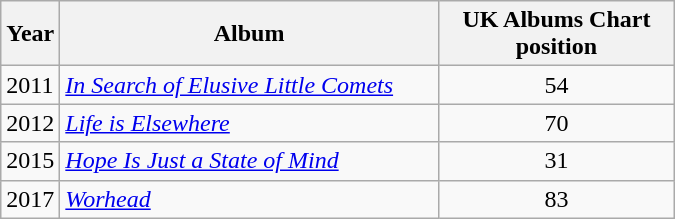<table class="wikitable">
<tr>
<th style="width:18px;">Year</th>
<th style="width:245px;">Album</th>
<th style="width:150px;">UK Albums Chart position</th>
</tr>
<tr>
<td>2011</td>
<td><em><a href='#'>In Search of Elusive Little Comets</a></em><br></td>
<td style="text-align:center;">54</td>
</tr>
<tr>
<td>2012</td>
<td><em><a href='#'>Life is Elsewhere</a></em><br></td>
<td style="text-align:center;">70</td>
</tr>
<tr>
<td>2015</td>
<td><em><a href='#'>Hope Is Just a State of Mind</a></em><br></td>
<td style="text-align:center;">31</td>
</tr>
<tr>
<td>2017</td>
<td><em><a href='#'>Worhead</a></em><br></td>
<td style="text-align:center;">83</td>
</tr>
</table>
